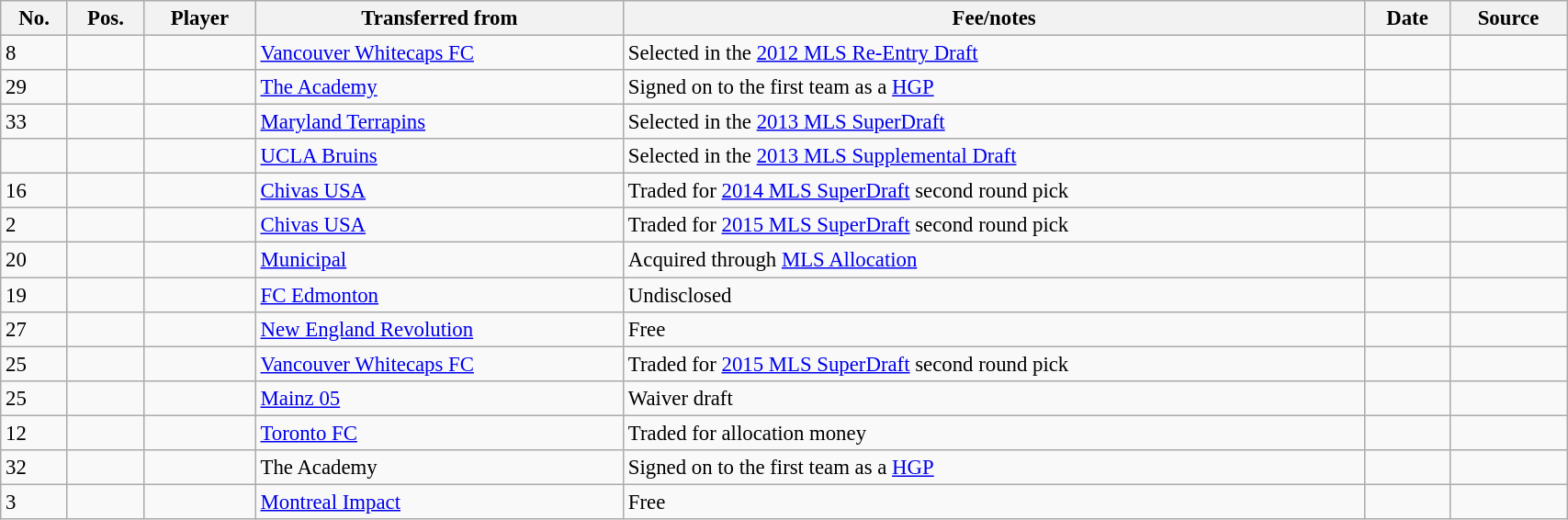<table class="wikitable sortable" style="width:90%; text-align:center; font-size:95%; text-align:left;">
<tr>
<th><strong>No.</strong></th>
<th><strong>Pos.</strong></th>
<th><strong>Player</strong></th>
<th><strong>Transferred from</strong></th>
<th><strong>Fee/notes</strong></th>
<th><strong>Date</strong></th>
<th><strong>Source</strong></th>
</tr>
<tr>
<td>8</td>
<td align=center></td>
<td></td>
<td> <a href='#'>Vancouver Whitecaps FC</a></td>
<td>Selected in the <a href='#'>2012 MLS Re-Entry Draft</a></td>
<td></td>
<td></td>
</tr>
<tr>
<td>29</td>
<td align=center></td>
<td></td>
<td><a href='#'>The Academy</a></td>
<td>Signed on to the first team as a <a href='#'>HGP</a></td>
<td></td>
<td></td>
</tr>
<tr>
<td>33</td>
<td align=center></td>
<td></td>
<td> <a href='#'>Maryland Terrapins</a></td>
<td>Selected in the <a href='#'>2013 MLS SuperDraft</a></td>
<td></td>
<td></td>
</tr>
<tr>
<td></td>
<td align=center></td>
<td></td>
<td> <a href='#'>UCLA Bruins</a></td>
<td>Selected in the <a href='#'>2013 MLS Supplemental Draft</a></td>
<td></td>
<td></td>
</tr>
<tr>
<td>16</td>
<td align=center></td>
<td></td>
<td> <a href='#'>Chivas USA</a></td>
<td>Traded for <a href='#'>2014 MLS SuperDraft</a> second round pick</td>
<td></td>
<td></td>
</tr>
<tr>
<td>2</td>
<td align=center></td>
<td></td>
<td> <a href='#'>Chivas USA</a></td>
<td>Traded for <a href='#'>2015 MLS SuperDraft</a> second round pick</td>
<td></td>
<td></td>
</tr>
<tr>
<td>20</td>
<td align=center></td>
<td></td>
<td> <a href='#'>Municipal</a></td>
<td>Acquired through <a href='#'>MLS Allocation</a></td>
<td></td>
<td></td>
</tr>
<tr>
<td>19</td>
<td align=center></td>
<td></td>
<td> <a href='#'>FC Edmonton</a></td>
<td>Undisclosed</td>
<td></td>
<td></td>
</tr>
<tr>
<td>27</td>
<td align=center></td>
<td></td>
<td> <a href='#'>New England Revolution</a></td>
<td>Free</td>
<td></td>
<td></td>
</tr>
<tr>
<td>25</td>
<td align=center></td>
<td></td>
<td> <a href='#'>Vancouver Whitecaps FC</a></td>
<td>Traded for <a href='#'>2015 MLS SuperDraft</a> second round pick</td>
<td></td>
<td></td>
</tr>
<tr>
<td>25</td>
<td align=center></td>
<td></td>
<td> <a href='#'>Mainz 05</a></td>
<td>Waiver draft</td>
<td></td>
<td></td>
</tr>
<tr>
<td>12</td>
<td align=center></td>
<td></td>
<td> <a href='#'>Toronto FC</a></td>
<td>Traded for allocation money</td>
<td></td>
<td></td>
</tr>
<tr>
<td>32</td>
<td align=center></td>
<td></td>
<td> The Academy</td>
<td>Signed on to the first team as a <a href='#'>HGP</a></td>
<td></td>
<td></td>
</tr>
<tr>
<td>3</td>
<td align=center></td>
<td></td>
<td> <a href='#'>Montreal Impact</a></td>
<td>Free</td>
<td></td>
<td></td>
</tr>
</table>
